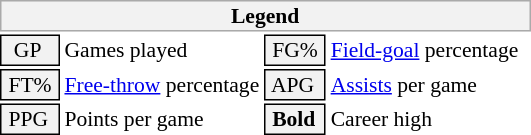<table class="toccolours" style="font-size: 90%; white-space: nowrap;">
<tr>
<th colspan="6" style="background:#f2f2f2; border:1px solid #aaa;">Legend</th>
</tr>
<tr>
<td style="background:#f2f2f2; border:1px solid black;">  GP</td>
<td>Games played</td>
<td style="background:#f2f2f2; border:1px solid black;"> FG% </td>
<td style="padding-right: 8px"><a href='#'>Field-goal</a> percentage</td>
</tr>
<tr>
<td style="background:#f2f2f2; border:1px solid black;"> FT% </td>
<td><a href='#'>Free-throw</a> percentage</td>
<td style="background:#f2f2f2; border:1px solid black;"> APG </td>
<td><a href='#'>Assists</a> per game</td>
</tr>
<tr>
<td style="background:#f2f2f2; border:1px solid black;"> PPG </td>
<td>Points per game</td>
<td style="background-color: #F2F2F2; border: 1px solid black"> <strong>Bold</strong> </td>
<td>Career high</td>
</tr>
<tr>
</tr>
</table>
